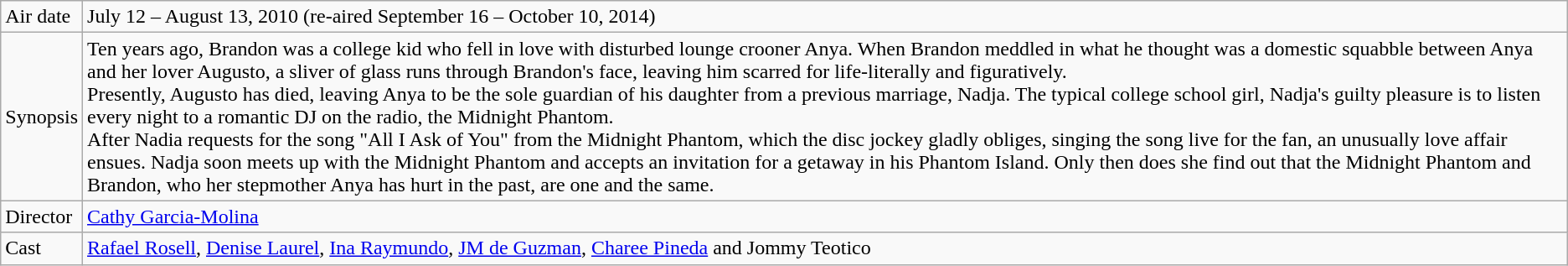<table class="wikitable">
<tr>
<td>Air date</td>
<td>July 12 – August 13, 2010 (re-aired September 16 – October 10, 2014)</td>
</tr>
<tr>
<td>Synopsis</td>
<td>Ten years ago, Brandon was a college kid who fell in love with disturbed lounge crooner Anya. When Brandon meddled in what he thought was a domestic squabble between Anya and her lover Augusto, a sliver of glass runs through Brandon's face, leaving him scarred for life-literally and figuratively.<br>Presently, Augusto has died, leaving Anya to be the sole guardian of his daughter from a previous marriage, Nadja. The typical college school girl, Nadja's guilty pleasure is to listen every night to a romantic DJ on the radio, the Midnight Phantom.<br>After Nadia requests for the song "All I Ask of You" from the Midnight Phantom, which the disc jockey gladly obliges, singing the song live for the fan, an unusually love affair ensues. Nadja soon meets up with the Midnight Phantom and accepts an invitation for a getaway in his Phantom Island. Only then does she find out that the Midnight Phantom and Brandon, who her stepmother Anya has hurt in the past, are one and the same.</td>
</tr>
<tr>
<td>Director</td>
<td><a href='#'>Cathy Garcia-Molina</a></td>
</tr>
<tr>
<td>Cast</td>
<td><a href='#'>Rafael Rosell</a>, <a href='#'>Denise Laurel</a>, <a href='#'>Ina Raymundo</a>, <a href='#'>JM de Guzman</a>, <a href='#'>Charee Pineda</a> and Jommy Teotico</td>
</tr>
</table>
